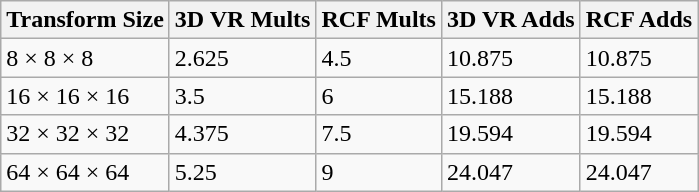<table class="wikitable sortable">
<tr>
<th>Transform Size</th>
<th>3D VR Mults</th>
<th>RCF Mults</th>
<th>3D VR Adds</th>
<th>RCF Adds</th>
</tr>
<tr>
<td>8 × 8 × 8</td>
<td>2.625</td>
<td>4.5</td>
<td>10.875</td>
<td>10.875</td>
</tr>
<tr>
<td>16 × 16 × 16</td>
<td>3.5</td>
<td>6</td>
<td>15.188</td>
<td>15.188</td>
</tr>
<tr>
<td>32 × 32 × 32</td>
<td>4.375</td>
<td>7.5</td>
<td>19.594</td>
<td>19.594</td>
</tr>
<tr>
<td>64 × 64 × 64</td>
<td>5.25</td>
<td>9</td>
<td>24.047</td>
<td>24.047</td>
</tr>
</table>
